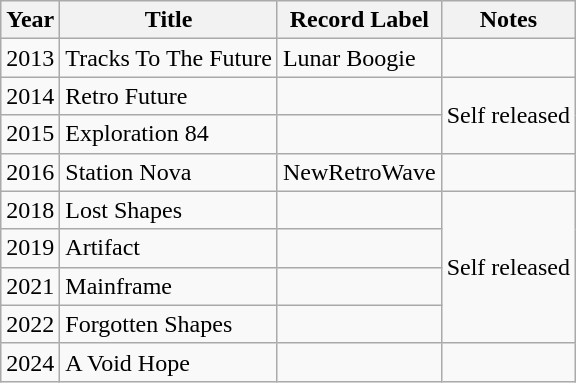<table class="wikitable sortable">
<tr>
<th>Year</th>
<th>Title</th>
<th>Record Label</th>
<th>Notes</th>
</tr>
<tr>
<td>2013</td>
<td>Tracks To The Future </td>
<td>Lunar Boogie</td>
<td></td>
</tr>
<tr>
<td>2014</td>
<td>Retro Future </td>
<td></td>
<td rowspan="2">Self released</td>
</tr>
<tr>
<td>2015</td>
<td>Exploration 84 </td>
<td></td>
</tr>
<tr>
<td>2016</td>
<td>Station Nova </td>
<td>NewRetroWave</td>
<td></td>
</tr>
<tr>
<td>2018</td>
<td>Lost Shapes </td>
<td></td>
<td rowspan="4">Self released</td>
</tr>
<tr>
<td>2019</td>
<td>Artifact </td>
<td></td>
</tr>
<tr>
<td>2021</td>
<td>Mainframe </td>
<td></td>
</tr>
<tr>
<td>2022</td>
<td>Forgotten Shapes </td>
<td></td>
</tr>
<tr>
<td>2024</td>
<td>A Void Hope</td>
<td></td>
<td></td>
</tr>
</table>
